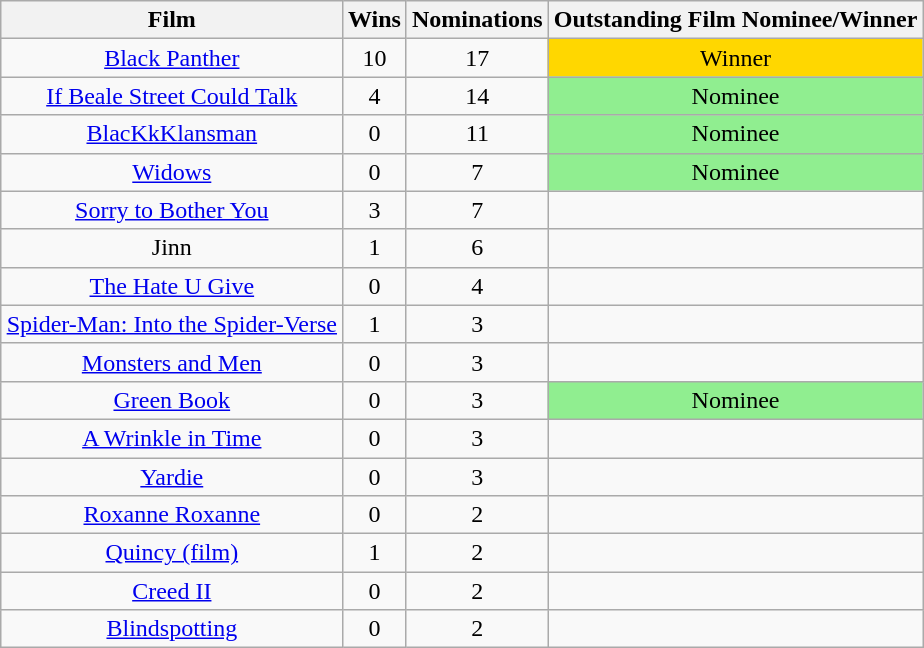<table class="wikitable sortable" style="text-align: center; margin:auto">
<tr>
<th>Film</th>
<th>Wins</th>
<th>Nominations</th>
<th>Outstanding Film Nominee/Winner</th>
</tr>
<tr>
<td><a href='#'>Black Panther</a></td>
<td>10</td>
<td>17</td>
<td style="background:gold;">Winner</td>
</tr>
<tr>
<td><a href='#'>If Beale Street Could Talk</a></td>
<td>4</td>
<td>14</td>
<td style=background:lightgreen>Nominee</td>
</tr>
<tr>
<td><a href='#'>BlacKkKlansman</a></td>
<td>0</td>
<td>11</td>
<td style=background:lightgreen>Nominee</td>
</tr>
<tr>
<td><a href='#'>Widows</a></td>
<td>0</td>
<td>7</td>
<td style=background:lightgreen>Nominee</td>
</tr>
<tr>
<td><a href='#'>Sorry to Bother You</a></td>
<td>3</td>
<td>7</td>
<td></td>
</tr>
<tr>
<td>Jinn</td>
<td>1</td>
<td>6</td>
<td></td>
</tr>
<tr>
<td><a href='#'>The Hate U Give</a></td>
<td>0</td>
<td>4</td>
<td></td>
</tr>
<tr>
<td><a href='#'>Spider-Man: Into the Spider-Verse</a></td>
<td>1</td>
<td>3</td>
<td></td>
</tr>
<tr>
<td><a href='#'>Monsters and Men</a></td>
<td>0</td>
<td>3</td>
<td></td>
</tr>
<tr>
<td><a href='#'>Green Book</a></td>
<td>0</td>
<td>3</td>
<td style=background:lightgreen>Nominee</td>
</tr>
<tr>
<td><a href='#'>A Wrinkle in Time</a></td>
<td>0</td>
<td>3</td>
<td></td>
</tr>
<tr>
<td><a href='#'>Yardie</a></td>
<td>0</td>
<td>3</td>
<td></td>
</tr>
<tr>
<td><a href='#'>Roxanne Roxanne</a></td>
<td>0</td>
<td>2</td>
<td></td>
</tr>
<tr>
<td><a href='#'>Quincy (film)</a></td>
<td>1</td>
<td>2</td>
<td></td>
</tr>
<tr>
<td><a href='#'>Creed II</a></td>
<td>0</td>
<td>2</td>
<td></td>
</tr>
<tr>
<td><a href='#'>Blindspotting</a></td>
<td>0</td>
<td>2</td>
<td></td>
</tr>
</table>
